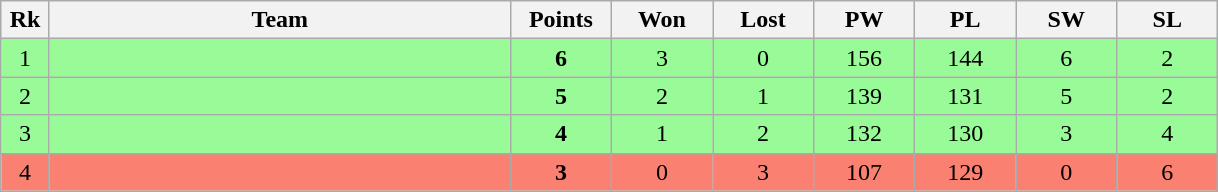<table class=wikitable style=text-align:center>
<tr>
<th width=25>Rk</th>
<th width=300>Team</th>
<th width=60>Points</th>
<th width=60>Won</th>
<th width=60>Lost</th>
<th width=60>PW</th>
<th width=60>PL</th>
<th width=60>SW</th>
<th width=60>SL</th>
</tr>
<tr style="background: #98fb98">
<td>1</td>
<td align=left></td>
<td><strong>6</strong></td>
<td>3</td>
<td>0</td>
<td>156</td>
<td>144</td>
<td>6</td>
<td>2</td>
</tr>
<tr style="background: #98fb98">
<td>2</td>
<td align=left></td>
<td><strong>5</strong></td>
<td>2</td>
<td>1</td>
<td>139</td>
<td>131</td>
<td>5</td>
<td>2</td>
</tr>
<tr style="background: #98fb98">
<td>3</td>
<td align=left></td>
<td><strong>4</strong></td>
<td>1</td>
<td>2</td>
<td>132</td>
<td>130</td>
<td>3</td>
<td>4</td>
</tr>
<tr style="background: salmon">
<td>4</td>
<td align=left></td>
<td><strong>3</strong></td>
<td>0</td>
<td>3</td>
<td>107</td>
<td>129</td>
<td>0</td>
<td>6</td>
</tr>
</table>
